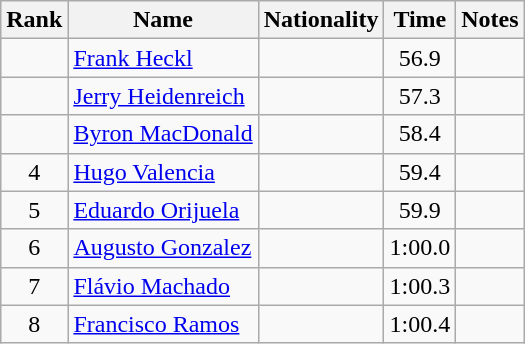<table class="wikitable sortable" style="text-align:center">
<tr>
<th>Rank</th>
<th>Name</th>
<th>Nationality</th>
<th>Time</th>
<th>Notes</th>
</tr>
<tr>
<td></td>
<td align=left><a href='#'>Frank Heckl</a></td>
<td align=left></td>
<td>56.9</td>
<td></td>
</tr>
<tr>
<td></td>
<td align=left><a href='#'>Jerry Heidenreich</a></td>
<td align=left></td>
<td>57.3</td>
<td></td>
</tr>
<tr>
<td></td>
<td align=left><a href='#'>Byron MacDonald</a></td>
<td align=left></td>
<td>58.4</td>
<td></td>
</tr>
<tr>
<td>4</td>
<td align=left><a href='#'>Hugo Valencia</a></td>
<td align=left></td>
<td>59.4</td>
<td></td>
</tr>
<tr>
<td>5</td>
<td align=left><a href='#'>Eduardo Orijuela</a></td>
<td align=left></td>
<td>59.9</td>
<td></td>
</tr>
<tr>
<td>6</td>
<td align=left><a href='#'>Augusto Gonzalez</a></td>
<td align=left></td>
<td>1:00.0</td>
<td></td>
</tr>
<tr>
<td>7</td>
<td align=left><a href='#'>Flávio Machado</a></td>
<td align=left></td>
<td>1:00.3</td>
<td></td>
</tr>
<tr>
<td>8</td>
<td align=left><a href='#'>Francisco Ramos</a></td>
<td align=left></td>
<td>1:00.4</td>
<td></td>
</tr>
</table>
